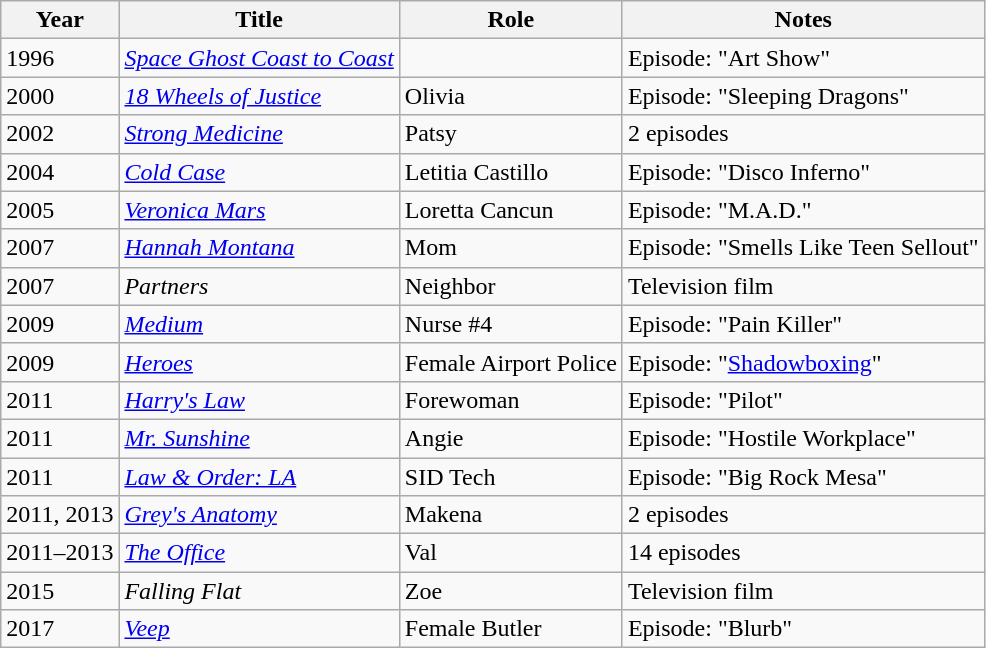<table class="wikitable sortable">
<tr>
<th>Year</th>
<th>Title</th>
<th>Role</th>
<th>Notes</th>
</tr>
<tr>
<td>1996</td>
<td><em><a href='#'>Space Ghost Coast to Coast</a></em></td>
<td></td>
<td>Episode: "Art Show"</td>
</tr>
<tr>
<td>2000</td>
<td><em><a href='#'>18 Wheels of Justice</a></em></td>
<td>Olivia</td>
<td>Episode: "Sleeping Dragons"</td>
</tr>
<tr>
<td>2002</td>
<td><em><a href='#'>Strong Medicine</a></em></td>
<td>Patsy</td>
<td>2 episodes</td>
</tr>
<tr>
<td>2004</td>
<td><em><a href='#'>Cold Case</a></em></td>
<td>Letitia Castillo</td>
<td>Episode: "Disco Inferno"</td>
</tr>
<tr>
<td>2005</td>
<td><em><a href='#'>Veronica Mars</a></em></td>
<td>Loretta Cancun</td>
<td>Episode: "M.A.D."</td>
</tr>
<tr>
<td>2007</td>
<td><em><a href='#'>Hannah Montana</a></em></td>
<td>Mom</td>
<td>Episode: "Smells Like Teen Sellout"</td>
</tr>
<tr>
<td>2007</td>
<td><em>Partners</em></td>
<td>Neighbor</td>
<td>Television film</td>
</tr>
<tr>
<td>2009</td>
<td><a href='#'><em>Medium</em></a></td>
<td>Nurse #4</td>
<td>Episode: "Pain Killer"</td>
</tr>
<tr>
<td>2009</td>
<td><a href='#'><em>Heroes</em></a></td>
<td>Female Airport Police</td>
<td>Episode: "<a href='#'>Shadowboxing</a>"</td>
</tr>
<tr>
<td>2011</td>
<td><em><a href='#'>Harry's Law</a></em></td>
<td>Forewoman</td>
<td>Episode: "Pilot"</td>
</tr>
<tr>
<td>2011</td>
<td><a href='#'><em>Mr. Sunshine</em></a></td>
<td>Angie</td>
<td>Episode: "Hostile Workplace"</td>
</tr>
<tr>
<td>2011</td>
<td><em><a href='#'>Law & Order: LA</a></em></td>
<td>SID Tech</td>
<td>Episode: "Big Rock Mesa"</td>
</tr>
<tr>
<td>2011, 2013</td>
<td><em><a href='#'>Grey's Anatomy</a></em></td>
<td>Makena</td>
<td>2 episodes</td>
</tr>
<tr>
<td>2011–2013</td>
<td><a href='#'><em>The Office</em></a></td>
<td>Val</td>
<td>14 episodes</td>
</tr>
<tr>
<td>2015</td>
<td><em>Falling Flat</em></td>
<td>Zoe</td>
<td>Television film</td>
</tr>
<tr>
<td>2017</td>
<td><em><a href='#'>Veep</a></em></td>
<td>Female Butler</td>
<td>Episode: "Blurb"</td>
</tr>
</table>
